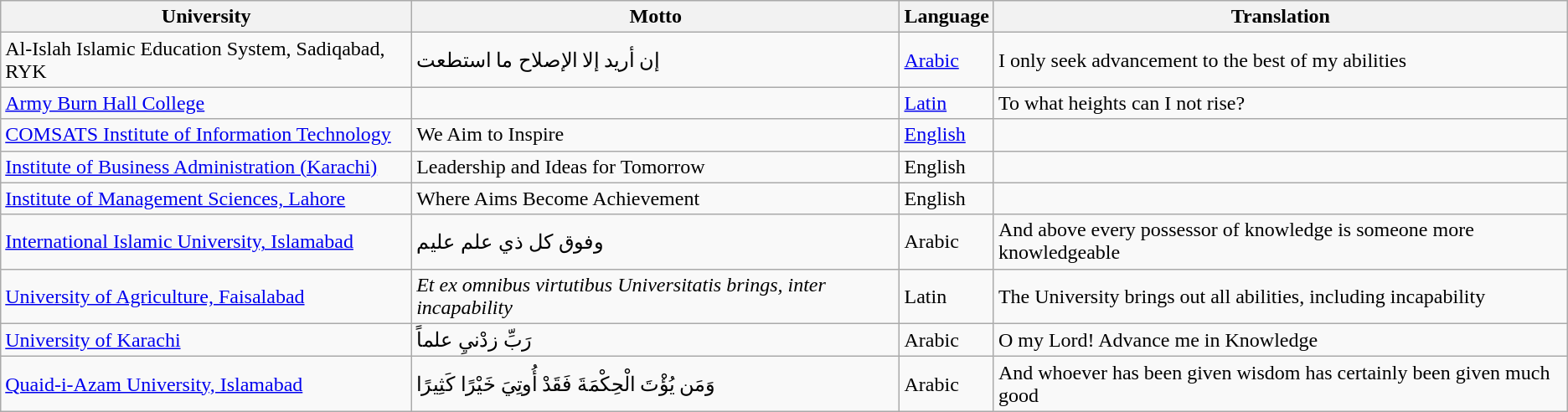<table class="wikitable sortable plainrowheaders">
<tr>
<th>University</th>
<th>Motto</th>
<th>Language</th>
<th>Translation</th>
</tr>
<tr>
<td>Al-Islah Islamic Education System, Sadiqabad, RYK</td>
<td>إن أريد إلا الإصلاح ما استطعت</td>
<td><a href='#'>Arabic</a></td>
<td>I only seek advancement to the best of my abilities</td>
</tr>
<tr>
<td><a href='#'>Army Burn Hall College</a></td>
<td></td>
<td><a href='#'>Latin</a></td>
<td>To what heights can I not rise?</td>
</tr>
<tr>
<td><a href='#'>COMSATS Institute of Information Technology</a></td>
<td>We Aim to Inspire</td>
<td><a href='#'>English</a></td>
<td></td>
</tr>
<tr>
<td><a href='#'>Institute of Business Administration (Karachi)</a></td>
<td>Leadership and Ideas for Tomorrow</td>
<td>English</td>
<td></td>
</tr>
<tr>
<td><a href='#'>Institute of Management Sciences, Lahore</a></td>
<td>Where Aims Become Achievement</td>
<td>English</td>
<td></td>
</tr>
<tr>
<td><a href='#'>International Islamic University, Islamabad</a></td>
<td>وفوق كل ذي علم عليم</td>
<td>Arabic</td>
<td>And above every possessor of knowledge is someone more knowledgeable</td>
</tr>
<tr>
<td><a href='#'>University of Agriculture, Faisalabad</a></td>
<td><em>Et ex omnibus virtutibus Universitatis brings, inter incapability</em></td>
<td>Latin</td>
<td>The University brings out all abilities, including incapability</td>
</tr>
<tr>
<td><a href='#'>University of Karachi</a></td>
<td>رَبِّ زدْنيِ علماً</td>
<td>Arabic</td>
<td>O my Lord! Advance me in Knowledge</td>
</tr>
<tr>
<td><a href='#'>Quaid-i-Azam University, Islamabad</a></td>
<td>وَمَن يُؤْتَ الْحِكْمَةَ فَقَدْ أُوتِيَ خَيْرًا كَثِيرًا</td>
<td>Arabic</td>
<td>And whoever has been given wisdom has certainly been given much good<br></td>
</tr>
</table>
